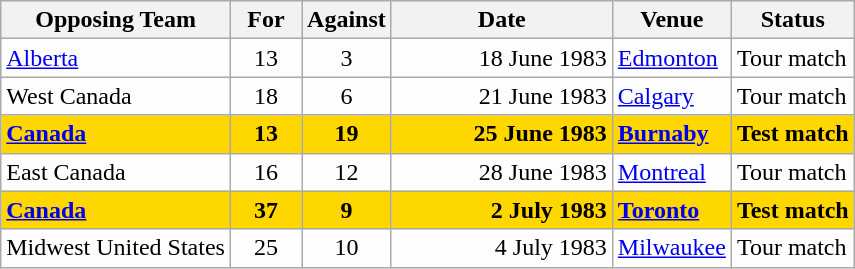<table class=wikitable>
<tr>
<th>Opposing Team</th>
<th>For</th>
<th>Against</th>
<th>Date</th>
<th>Venue</th>
<th>Status</th>
</tr>
<tr bgcolor=#fdfdfd>
<td><a href='#'>Alberta</a></td>
<td align=center width=40>13</td>
<td align=center width=40>3</td>
<td width=140 align=right>18 June 1983</td>
<td><a href='#'>Edmonton</a></td>
<td>Tour match</td>
</tr>
<tr bgcolor=#fdfdfd>
<td>West Canada</td>
<td align=center width=40>18</td>
<td align=center width=40>6</td>
<td width=140 align=right>21 June 1983</td>
<td><a href='#'>Calgary</a></td>
<td>Tour match</td>
</tr>
<tr bgcolor=gold>
<td><strong><a href='#'>Canada</a></strong></td>
<td align=center width=40><strong>13</strong></td>
<td align=center width=40><strong>19</strong></td>
<td width=140 align=right><strong>25 June 1983</strong></td>
<td><strong><a href='#'>Burnaby</a></strong></td>
<td><strong>Test match</strong></td>
</tr>
<tr bgcolor=#fdfdfd>
<td>East Canada</td>
<td align=center width=40>16</td>
<td align=center width=40>12</td>
<td width=140 align=right>28 June 1983</td>
<td><a href='#'>Montreal</a></td>
<td>Tour match</td>
</tr>
<tr bgcolor=gold>
<td><strong><a href='#'>Canada</a></strong></td>
<td align=center width=40><strong>37</strong></td>
<td align=center width=40><strong>9</strong></td>
<td width=140 align=right><strong>2 July 1983</strong></td>
<td><strong><a href='#'>Toronto</a></strong></td>
<td><strong>Test match</strong></td>
</tr>
<tr bgcolor=#fdfdfd>
<td>Midwest United States</td>
<td align=center width=40>25</td>
<td align=center width=40>10</td>
<td width=140 align=right>4 July 1983</td>
<td><a href='#'>Milwaukee</a></td>
<td>Tour match</td>
</tr>
</table>
